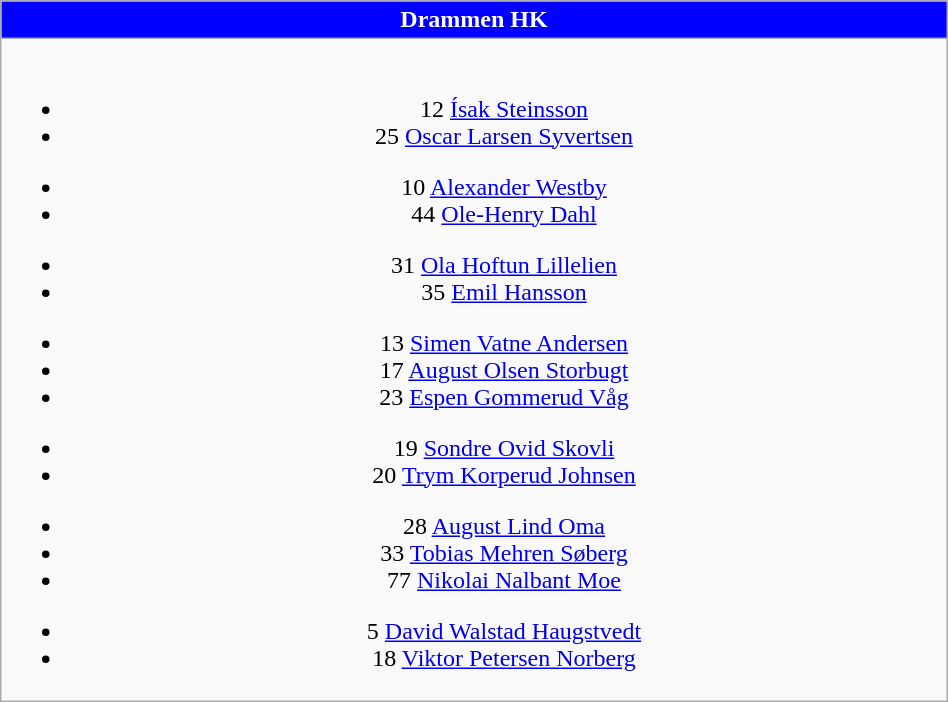<table class="wikitable" style="font-size:100%; text-align:center; width:50%">
<tr>
<th colspan=5 style="background-color:#0000FF;color:#FFFFFF;text-align:center;"> Drammen HK</th>
</tr>
<tr>
<td><br>
<ul><li>12  <a href='#'>Ísak Steinsson</a></li><li>25  <a href='#'>Oscar Larsen Syvertsen</a></li></ul><ul><li>10  <a href='#'>Alexander Westby</a></li><li>44  <a href='#'>Ole-Henry Dahl</a></li></ul><ul><li>31  <a href='#'>Ola Hoftun Lillelien</a></li><li>35  <a href='#'>Emil Hansson</a></li></ul><ul><li>13  <a href='#'>Simen Vatne Andersen</a></li><li>17  <a href='#'>August Olsen Storbugt</a></li><li>23  <a href='#'>Espen Gommerud Våg</a></li></ul><ul><li>19  <a href='#'>Sondre Ovid Skovli</a></li><li>20  <a href='#'>Trym Korperud Johnsen</a></li></ul><ul><li>28  <a href='#'>August Lind Oma</a></li><li>33  <a href='#'>Tobias Mehren Søberg</a></li><li>77  <a href='#'>Nikolai Nalbant Moe</a></li></ul><ul><li>5  <a href='#'>David Walstad Haugstvedt</a></li><li>18  <a href='#'>Viktor Petersen Norberg</a></li></ul></td>
</tr>
</table>
